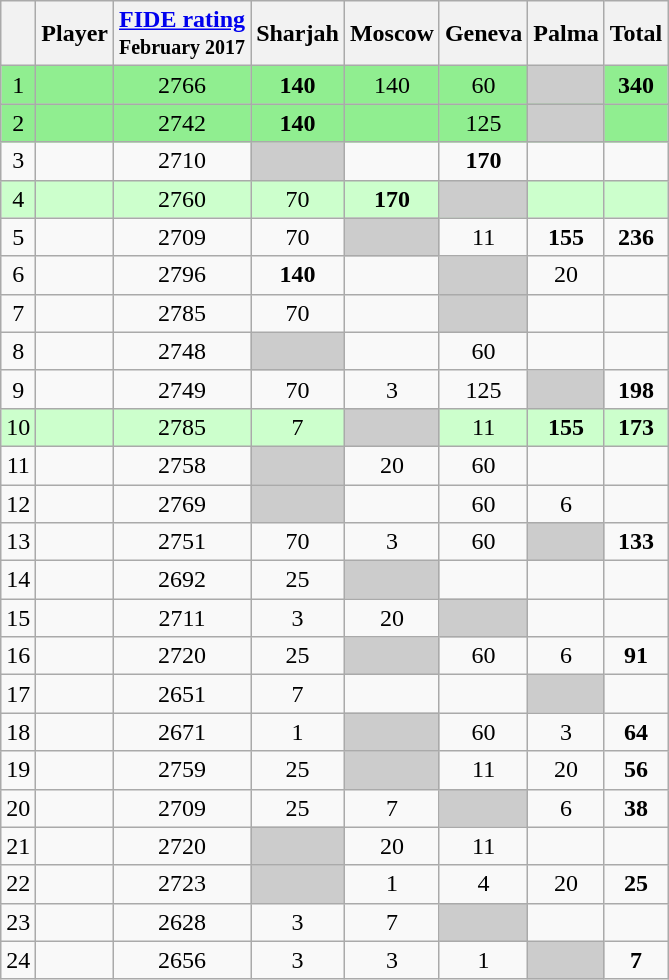<table class="wikitable sortable" style="text-align: center;">
<tr>
<th></th>
<th>Player</th>
<th><a href='#'>FIDE rating</a><br><small>February 2017</small></th>
<th>Sharjah</th>
<th data-sort-type="number">Moscow</th>
<th>Geneva</th>
<th>Palma</th>
<th data-sort-type="number">Total</th>
</tr>
<tr style="background:lightgreen;">
<td>1</td>
<td style="text-align:left;"></td>
<td>2766</td>
<td><strong>140</strong></td>
<td>140</td>
<td>60</td>
<td style="background:#ccc;"></td>
<td><strong>340</strong></td>
</tr>
<tr style="background:lightgreen;">
<td>2</td>
<td style="text-align:left;"></td>
<td>2742</td>
<td><strong>140</strong></td>
<td></td>
<td>125</td>
<td style="background:#ccc;"></td>
<td><strong></strong></td>
</tr>
<tr>
<td>3</td>
<td style="text-align:left;"></td>
<td>2710</td>
<td style="background:#ccc;"></td>
<td></td>
<td><strong>170</strong></td>
<td></td>
<td><strong></strong></td>
</tr>
<tr style="background:#ccffcc;">
<td>4</td>
<td style="text-align:left;"></td>
<td>2760</td>
<td>70</td>
<td><strong>170</strong></td>
<td style="background:#ccc;"></td>
<td></td>
<td><strong></strong></td>
</tr>
<tr>
<td>5</td>
<td style="text-align:left;"></td>
<td>2709</td>
<td>70</td>
<td style="background:#ccc;"></td>
<td>11</td>
<td><strong>155</strong></td>
<td><strong>236</strong></td>
</tr>
<tr>
<td>6</td>
<td style="text-align:left;"></td>
<td>2796</td>
<td><strong>140</strong></td>
<td></td>
<td style="background:#ccc;"></td>
<td>20</td>
<td><strong></strong></td>
</tr>
<tr>
<td>7</td>
<td style="text-align:left;"></td>
<td>2785</td>
<td>70</td>
<td></td>
<td style="background:#ccc;"></td>
<td></td>
<td><strong></strong></td>
</tr>
<tr>
<td>8</td>
<td style="text-align:left;"></td>
<td>2748</td>
<td style="background:#ccc;"></td>
<td></td>
<td>60</td>
<td></td>
<td><strong></strong></td>
</tr>
<tr>
<td>9</td>
<td style="text-align:left;"></td>
<td>2749</td>
<td>70</td>
<td>3</td>
<td>125</td>
<td style="background:#ccc;"></td>
<td><strong>198</strong></td>
</tr>
<tr style="background:#ccffcc;">
<td>10</td>
<td style="text-align:left;"></td>
<td>2785</td>
<td>7</td>
<td style="background:#ccc;"></td>
<td>11</td>
<td><strong>155</strong></td>
<td><strong>173</strong></td>
</tr>
<tr>
<td>11</td>
<td style="text-align:left;"></td>
<td>2758</td>
<td style="background:#ccc;"></td>
<td>20</td>
<td>60</td>
<td></td>
<td><strong></strong></td>
</tr>
<tr>
<td>12</td>
<td style="text-align:left;"></td>
<td>2769</td>
<td style="background:#ccc;"></td>
<td></td>
<td>60</td>
<td>6</td>
<td><strong></strong></td>
</tr>
<tr>
<td>13</td>
<td style="text-align:left;"></td>
<td>2751</td>
<td>70</td>
<td>3</td>
<td>60</td>
<td style="background:#ccc;"></td>
<td><strong>133</strong></td>
</tr>
<tr>
<td>14</td>
<td style="text-align:left;"></td>
<td>2692</td>
<td>25</td>
<td style="background:#ccc;"></td>
<td></td>
<td></td>
<td><strong></strong></td>
</tr>
<tr>
<td>15</td>
<td style="text-align:left;"></td>
<td>2711</td>
<td>3</td>
<td>20</td>
<td style="background:#ccc;"></td>
<td></td>
<td><strong></strong></td>
</tr>
<tr>
<td>16</td>
<td style="text-align:left;"></td>
<td>2720</td>
<td>25</td>
<td style="background:#ccc;"></td>
<td>60</td>
<td>6</td>
<td><strong>91</strong></td>
</tr>
<tr>
<td>17</td>
<td style="text-align:left;"></td>
<td>2651</td>
<td>7</td>
<td></td>
<td></td>
<td style="background:#ccc;"></td>
<td><strong></strong></td>
</tr>
<tr>
<td>18</td>
<td style="text-align:left;"></td>
<td>2671</td>
<td>1</td>
<td style="background:#ccc;"></td>
<td>60</td>
<td>3</td>
<td><strong>64</strong></td>
</tr>
<tr>
<td>19</td>
<td style="text-align:left;"></td>
<td>2759</td>
<td>25</td>
<td style="background:#ccc;"></td>
<td>11</td>
<td>20</td>
<td><strong>56</strong></td>
</tr>
<tr>
<td>20</td>
<td style="text-align:left;"></td>
<td>2709</td>
<td>25</td>
<td>7</td>
<td style="background:#ccc;"></td>
<td>6</td>
<td><strong>38</strong></td>
</tr>
<tr>
<td>21</td>
<td style="text-align:left;"></td>
<td>2720</td>
<td style="background:#ccc;"></td>
<td>20</td>
<td>11</td>
<td></td>
<td><strong></strong></td>
</tr>
<tr>
<td>22</td>
<td style="text-align:left;"></td>
<td>2723</td>
<td style="background:#ccc;"></td>
<td>1</td>
<td>4</td>
<td>20</td>
<td><strong>25</strong></td>
</tr>
<tr>
<td>23</td>
<td style="text-align:left;"></td>
<td>2628</td>
<td>3</td>
<td>7</td>
<td style="background:#ccc;"></td>
<td></td>
<td><strong></strong></td>
</tr>
<tr>
<td>24</td>
<td style="text-align:left;"></td>
<td>2656</td>
<td>3</td>
<td>3</td>
<td>1</td>
<td style="background:#ccc;"></td>
<td><strong>7</strong></td>
</tr>
</table>
